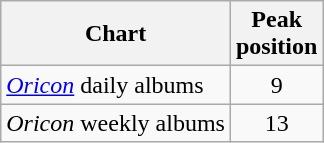<table class="wikitable">
<tr>
<th>Chart<br></th>
<th>Peak<br>position</th>
</tr>
<tr>
<td><em><a href='#'>Oricon</a></em> daily albums</td>
<td align="center">9</td>
</tr>
<tr>
<td><em>Oricon</em> weekly albums</td>
<td align="center">13</td>
</tr>
</table>
